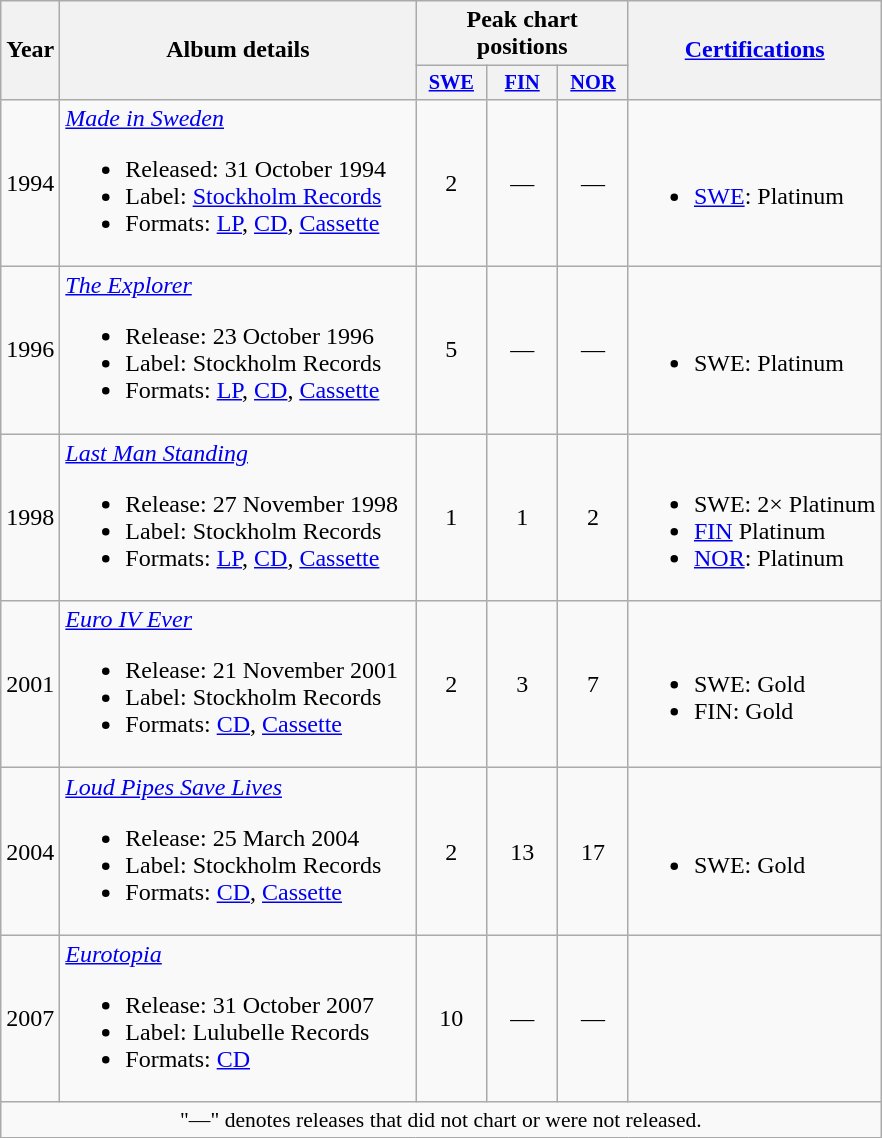<table class="wikitable" style="text-align:center;">
<tr>
<th rowspan="2">Year</th>
<th rowspan="2" width="230">Album details</th>
<th colspan="3">Peak chart positions</th>
<th rowspan="2"><a href='#'>Certifications</a></th>
</tr>
<tr>
<th style="width:3em;font-size:85%"><a href='#'>SWE</a><br></th>
<th style="width:3em;font-size:85%"><a href='#'>FIN</a><br></th>
<th style="width:3em;font-size:85%"><a href='#'>NOR</a><br></th>
</tr>
<tr>
<td>1994</td>
<td align=left><em><a href='#'>Made in Sweden</a></em><br><ul><li>Released: 31 October 1994</li><li>Label: <a href='#'>Stockholm Records</a></li><li>Formats: <a href='#'>LP</a>, <a href='#'>CD</a>, <a href='#'>Cassette</a></li></ul></td>
<td>2</td>
<td>—</td>
<td>—</td>
<td align="left"><br><ul><li><a href='#'>SWE</a>: Platinum</li></ul></td>
</tr>
<tr>
<td>1996</td>
<td align=left><em><a href='#'>The Explorer</a></em><br><ul><li>Release: 23 October 1996</li><li>Label: Stockholm Records</li><li>Formats: <a href='#'>LP</a>, <a href='#'>CD</a>, <a href='#'>Cassette</a></li></ul></td>
<td>5</td>
<td>—</td>
<td>—</td>
<td align="left"><br><ul><li>SWE: Platinum</li></ul></td>
</tr>
<tr>
<td>1998</td>
<td align=left><em><a href='#'>Last Man Standing</a></em><br><ul><li>Release: 27 November 1998</li><li>Label: Stockholm Records</li><li>Formats: <a href='#'>LP</a>, <a href='#'>CD</a>, <a href='#'>Cassette</a></li></ul></td>
<td>1</td>
<td>1</td>
<td>2</td>
<td align="left"><br><ul><li>SWE: 2× Platinum</li><li><a href='#'>FIN</a> Platinum</li><li><a href='#'>NOR</a>: Platinum</li></ul></td>
</tr>
<tr>
<td>2001</td>
<td align=left><em><a href='#'>Euro IV Ever</a></em><br><ul><li>Release: 21 November 2001</li><li>Label: Stockholm Records</li><li>Formats: <a href='#'>CD</a>, <a href='#'>Cassette</a></li></ul></td>
<td>2</td>
<td>3</td>
<td>7</td>
<td align="left"><br><ul><li>SWE: Gold</li><li>FIN: Gold</li></ul></td>
</tr>
<tr>
<td>2004</td>
<td align=left><em><a href='#'>Loud Pipes Save Lives</a></em><br><ul><li>Release: 25 March 2004</li><li>Label: Stockholm Records</li><li>Formats: <a href='#'>CD</a>, <a href='#'>Cassette</a></li></ul></td>
<td>2</td>
<td>13</td>
<td>17</td>
<td align="left"><br><ul><li>SWE: Gold</li></ul></td>
</tr>
<tr>
<td>2007</td>
<td align=left><em><a href='#'>Eurotopia</a></em><br><ul><li>Release: 31 October 2007</li><li>Label: Lulubelle Records</li><li>Formats: <a href='#'>CD</a></li></ul></td>
<td>10</td>
<td>—</td>
<td>—</td>
<td align="left"></td>
</tr>
<tr>
<td align="center" colspan="14" style="font-size:90%">"—" denotes releases that did not chart or were not released.</td>
</tr>
</table>
